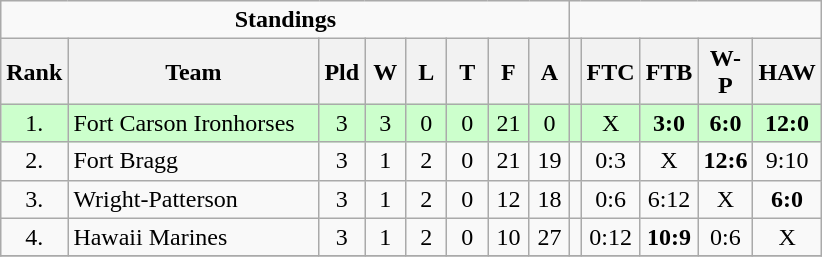<table class="wikitable">
<tr>
<td colspan=8 align=center><strong>Standings</strong></td>
<td colspan=6></td>
</tr>
<tr>
<th bgcolor="#efefef">Rank</th>
<th bgcolor="#efefef" width="160">Team</th>
<th bgcolor="#efefef" width="20">Pld</th>
<th bgcolor="#efefef" width="20">W</th>
<th bgcolor="#efefef" width="20">L</th>
<th bgcolor="#efefef" width="20">T</th>
<th bgcolor="#efefef" width="20">F</th>
<th bgcolor="#efefef" width="20">A</th>
<th bgcolor="#efefef"></th>
<th bgcolor="#efefef" width="20">FTC</th>
<th bgcolor="#efefef" width="20">FTB</th>
<th bgcolor="#efefef" width="20">W-P</th>
<th bgcolor="#efefef" width="20">HAW</th>
</tr>
<tr align=center bgcolor=#ccffcc>
<td>1.</td>
<td align=left>Fort Carson Ironhorses</td>
<td>3</td>
<td>3</td>
<td>0</td>
<td>0</td>
<td>21</td>
<td>0</td>
<td></td>
<td>X</td>
<td><strong>3:0</strong></td>
<td><strong>6:0</strong></td>
<td><strong>12:0</strong></td>
</tr>
<tr align=center>
<td>2.</td>
<td align=left>Fort Bragg</td>
<td>3</td>
<td>1</td>
<td>2</td>
<td>0</td>
<td>21</td>
<td>19</td>
<td></td>
<td>0:3</td>
<td>X</td>
<td><strong>12:6</strong></td>
<td>9:10</td>
</tr>
<tr align=center>
<td>3.</td>
<td align=left>Wright-Patterson</td>
<td>3</td>
<td>1</td>
<td>2</td>
<td>0</td>
<td>12</td>
<td>18</td>
<td></td>
<td>0:6</td>
<td>6:12</td>
<td>X</td>
<td><strong>6:0</strong></td>
</tr>
<tr align=center>
<td>4.</td>
<td align=left>Hawaii Marines</td>
<td>3</td>
<td>1</td>
<td>2</td>
<td>0</td>
<td>10</td>
<td>27</td>
<td></td>
<td>0:12</td>
<td><strong>10:9</strong></td>
<td>0:6</td>
<td>X</td>
</tr>
<tr align=center>
</tr>
</table>
